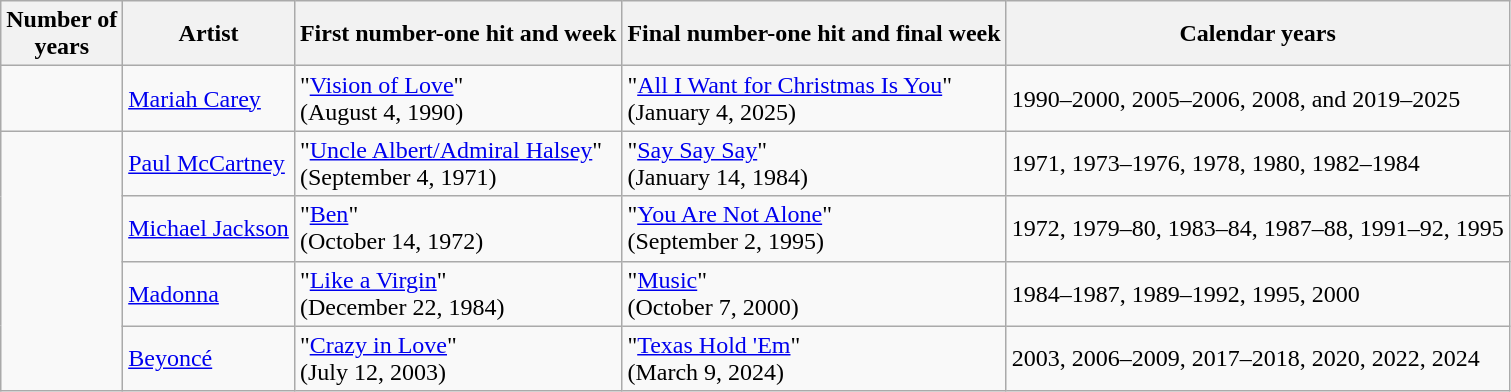<table class="wikitable">
<tr>
<th>Number of <br>years</th>
<th>Artist</th>
<th>First number-one hit and week</th>
<th>Final number-one hit and final week</th>
<th>Calendar years</th>
</tr>
<tr>
<td></td>
<td><a href='#'>Mariah Carey</a></td>
<td>"<a href='#'>Vision of Love</a>" <br>(August 4, 1990)</td>
<td>"<a href='#'>All I Want for Christmas Is You</a>"  <br>(January 4, 2025)</td>
<td>1990–2000, 2005–2006, 2008, and 2019–2025</td>
</tr>
<tr>
<td rowspan="4"></td>
<td><a href='#'>Paul McCartney</a></td>
<td>"<a href='#'>Uncle Albert/Admiral Halsey</a>"<br>(September 4, 1971)</td>
<td>"<a href='#'>Say Say Say</a>"  <br>(January 14, 1984)</td>
<td>1971, 1973–1976, 1978, 1980, 1982–1984</td>
</tr>
<tr>
<td><a href='#'>Michael Jackson</a></td>
<td>"<a href='#'>Ben</a>"<br>(October 14, 1972)</td>
<td>"<a href='#'>You Are Not Alone</a>"  <br>(September 2, 1995)</td>
<td>1972, 1979–80, 1983–84, 1987–88, 1991–92, 1995</td>
</tr>
<tr>
<td><a href='#'>Madonna</a></td>
<td>"<a href='#'>Like a Virgin</a>"<br>(December 22, 1984)</td>
<td>"<a href='#'>Music</a>"  <br>(October 7, 2000)</td>
<td>1984–1987, 1989–1992, 1995, 2000</td>
</tr>
<tr>
<td><a href='#'>Beyoncé</a></td>
<td>"<a href='#'>Crazy in Love</a>"<br>(July 12, 2003)</td>
<td>"<a href='#'>Texas Hold 'Em</a>"  <br>(March 9, 2024)</td>
<td>2003, 2006–2009, 2017–2018, 2020, 2022, 2024</td>
</tr>
</table>
